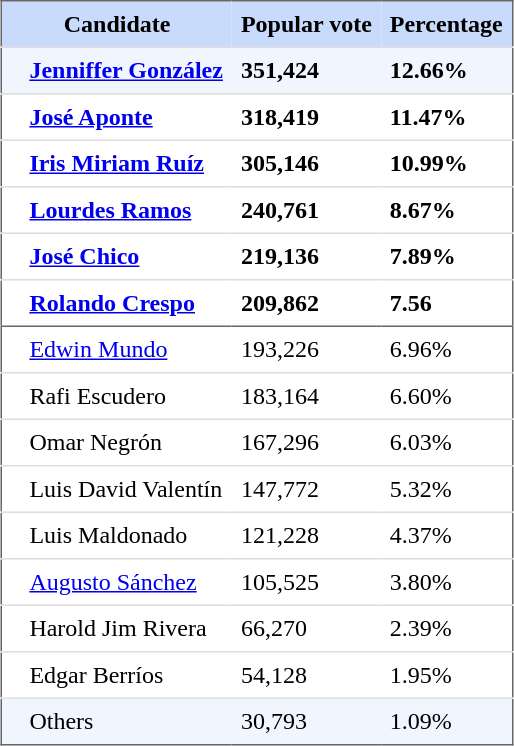<table style="border: 1px solid #666666; border-collapse: collapse" align="center" cellpadding="6">
<tr style="background-color: #C9DBFC">
<th colspan="2">Candidate</th>
<th>Popular vote</th>
<th>Percentage</th>
</tr>
<tr style="background-color: #F0F5FE">
<td style="border-top: 1px solid #DDDDDD"></td>
<td style="border-top: 1px solid #DDDDDD"><strong><a href='#'>Jenniffer González</a></strong></td>
<td style="border-top: 1px solid #DDDDDD"><strong>351,424</strong></td>
<td style="border-top: 1px solid #DDDDDD"><strong>12.66%</strong></td>
</tr>
<tr>
<td style="border-top: 1px solid #DDDDDD"></td>
<td style="border-top: 1px solid #DDDDDD"><strong><a href='#'>José Aponte</a></strong></td>
<td style="border-top: 1px solid #DDDDDD"><strong>318,419</strong></td>
<td style="border-top: 1px solid #DDDDDD"><strong>11.47%</strong></td>
</tr>
<tr>
<td style="border-top: 1px solid #DDDDDD"></td>
<td style="border-top: 1px solid #DDDDDD"><strong><a href='#'>Iris Miriam Ruíz</a></strong></td>
<td style="border-top: 1px solid #DDDDDD"><strong>305,146</strong></td>
<td style="border-top: 1px solid #DDDDDD"><strong>10.99%</strong></td>
</tr>
<tr>
<td style="border-top: 1px solid #DDDDDD"></td>
<td style="border-top: 1px solid #DDDDDD"><strong><a href='#'>Lourdes Ramos</a></strong></td>
<td style="border-top: 1px solid #DDDDDD"><strong>240,761</strong></td>
<td style="border-top: 1px solid #DDDDDD"><strong>8.67%</strong></td>
</tr>
<tr>
<td style="border-top: 1px solid #DDDDDD"></td>
<td style="border-top: 1px solid #DDDDDD"><strong><a href='#'>José Chico</a></strong></td>
<td style="border-top: 1px solid #DDDDDD"><strong>219,136</strong></td>
<td style="border-top: 1px solid #DDDDDD"><strong>7.89%</strong></td>
</tr>
<tr>
<td style="border-top: 1px solid #DDDDDD"></td>
<td style="border-top: 1px solid #DDDDDD"><strong><a href='#'>Rolando Crespo</a></strong></td>
<td style="border-top: 1px solid #DDDDDD"><strong>209,862</strong></td>
<td style="border-top: 1px solid #DDDDDD"><strong>7.56</strong></td>
</tr>
<tr>
<td style="border-top: 1px solid #666666"></td>
<td style="border-top: 1px solid #666666"><a href='#'>Edwin Mundo</a></td>
<td style="border-top: 1px solid #666666">193,226</td>
<td style="border-top: 1px solid #666666">6.96%</td>
</tr>
<tr>
<td style="border-top: 1px solid #DDDDDD"></td>
<td style="border-top: 1px solid #DDDDDD">Rafi Escudero</td>
<td style="border-top: 1px solid #DDDDDD">183,164</td>
<td style="border-top: 1px solid #DDDDDD">6.60%</td>
</tr>
<tr>
<td style="border-top: 1px solid #DDDDDD"></td>
<td style="border-top: 1px solid #DDDDDD">Omar Negrón</td>
<td style="border-top: 1px solid #DDDDDD">167,296</td>
<td style="border-top: 1px solid #DDDDDD">6.03%</td>
</tr>
<tr>
<td style="border-top: 1px solid #DDDDDD"></td>
<td style="border-top: 1px solid #DDDDDD">Luis David Valentín</td>
<td style="border-top: 1px solid #DDDDDD">147,772</td>
<td style="border-top: 1px solid #DDDDDD">5.32%</td>
</tr>
<tr>
<td style="border-top: 1px solid #DDDDDD"></td>
<td style="border-top: 1px solid #DDDDDD">Luis Maldonado</td>
<td style="border-top: 1px solid #DDDDDD">121,228</td>
<td style="border-top: 1px solid #DDDDDD">4.37%</td>
</tr>
<tr>
<td style="border-top: 1px solid #DDDDDD"></td>
<td style="border-top: 1px solid #DDDDDD"><a href='#'>Augusto Sánchez</a></td>
<td style="border-top: 1px solid #DDDDDD">105,525</td>
<td style="border-top: 1px solid #DDDDDD">3.80%</td>
</tr>
<tr>
<td style="border-top: 1px solid #DDDDDD"></td>
<td style="border-top: 1px solid #DDDDDD">Harold Jim Rivera</td>
<td style="border-top: 1px solid #DDDDDD">66,270</td>
<td style="border-top: 1px solid #DDDDDD">2.39%</td>
</tr>
<tr>
<td style="border-top: 1px solid #DDDDDD"></td>
<td style="border-top: 1px solid #DDDDDD">Edgar Berríos</td>
<td style="border-top: 1px solid #DDDDDD">54,128</td>
<td style="border-top: 1px solid #DDDDDD">1.95%</td>
</tr>
<tr style="background-color: #F0F5FE">
<td style="border-top: 1px solid #DDDDDD"></td>
<td style="border-top: 1px solid #DDDDDD">Others</td>
<td style="border-top: 1px solid #DDDDDD">30,793</td>
<td style="border-top: 1px solid #DDDDDD">1.09%</td>
</tr>
</table>
